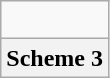<table class="wikitable">
<tr align="center">
<td><br></td>
</tr>
<tr align="center">
<th>Scheme 3</th>
</tr>
</table>
